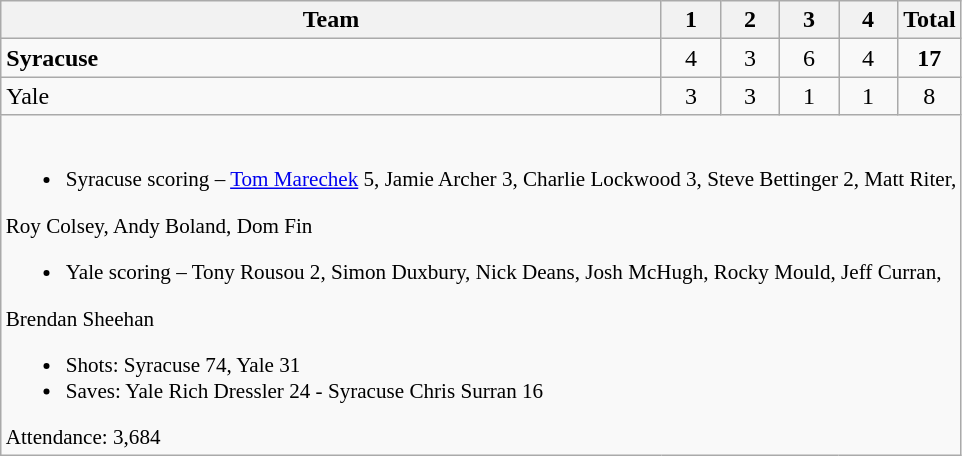<table class="wikitable" style="text-align:center; max-width:45em">
<tr>
<th>Team</th>
<th style="width:2em">1</th>
<th style="width:2em">2</th>
<th style="width:2em">3</th>
<th style="width:2em">4</th>
<th style="width:2em">Total</th>
</tr>
<tr>
<td style="text-align:left"><strong>Syracuse</strong></td>
<td>4</td>
<td>3</td>
<td>6</td>
<td>4</td>
<td><strong>17</strong></td>
</tr>
<tr>
<td style="text-align:left">Yale</td>
<td>3</td>
<td>3</td>
<td>1</td>
<td>1</td>
<td>8</td>
</tr>
<tr>
<td colspan=6 style="text-align:left; font-size:88%;"><br><ul><li>Syracuse scoring – <a href='#'>Tom Marechek</a> 5, Jamie Archer 3, Charlie Lockwood 3, Steve Bettinger 2, Matt Riter,</li></ul>Roy Colsey, Andy Boland, Dom Fin<ul><li>Yale scoring – Tony Rousou 2, Simon Duxbury, Nick Deans, Josh McHugh, Rocky Mould, Jeff Curran,</li></ul>Brendan Sheehan<ul><li>Shots: Syracuse 74, Yale 31</li><li>Saves: Yale Rich Dressler 24 - Syracuse Chris Surran 16</li></ul>Attendance: 3,684
</td>
</tr>
</table>
